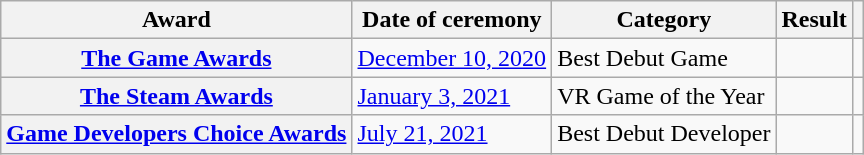<table class="wikitable plainrowheaders sortable" width="auto">
<tr>
<th scope="col">Award</th>
<th scope="col">Date of ceremony</th>
<th scope="col">Category</th>
<th scope="col">Result</th>
<th scope="col" class="unsortable"></th>
</tr>
<tr>
<th scope="row" rowspan=1><a href='#'>The Game Awards</a></th>
<td rowspan=1><a href='#'>December 10, 2020</a></td>
<td>Best Debut Game</td>
<td></td>
<td rowspan="1" style="text-align:center;"></td>
</tr>
<tr>
<th scope="row" rowspan=1><a href='#'>The Steam Awards</a></th>
<td rowspan=1><a href='#'>January 3, 2021</a></td>
<td>VR Game of the Year</td>
<td></td>
<td rowspan="1" style="text-align:center;"></td>
</tr>
<tr>
<th scope="row" rowspan=1><a href='#'>Game Developers Choice Awards</a></th>
<td rowspan=1><a href='#'>July 21, 2021</a></td>
<td>Best Debut Developer</td>
<td></td>
<td rowspan="1" style="text-align:center;"></td>
</tr>
</table>
